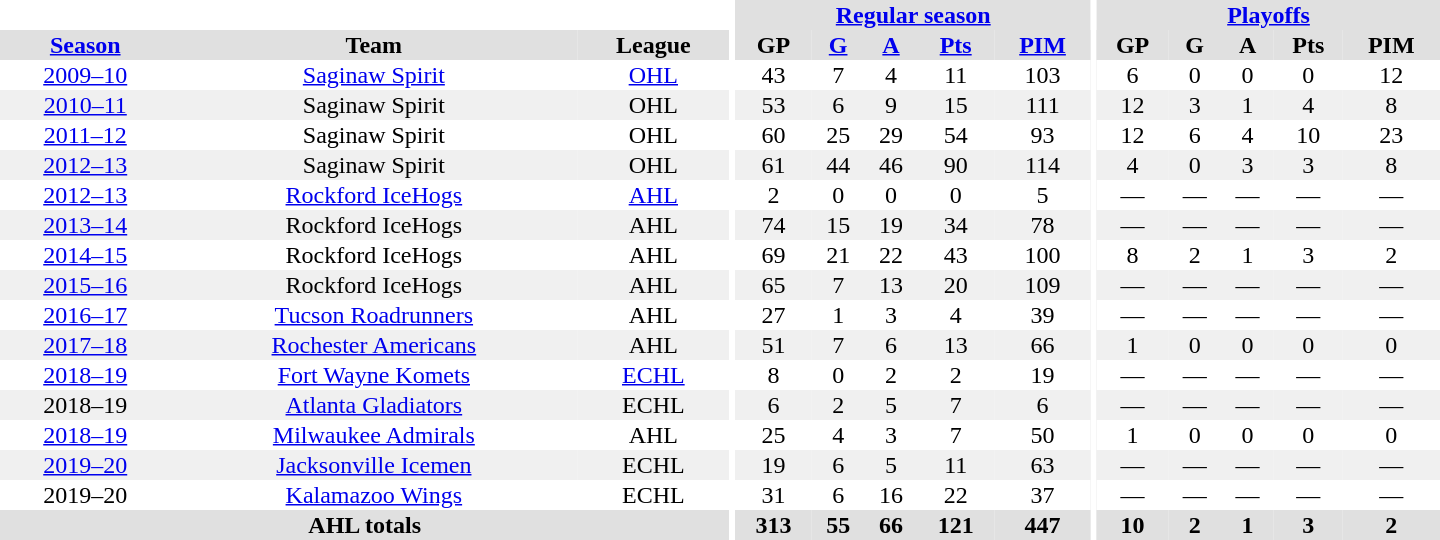<table border="0" cellpadding="1" cellspacing="0" style="text-align:center; width:60em">
<tr bgcolor="#e0e0e0">
<th colspan="3" bgcolor="#ffffff"></th>
<th rowspan="99" bgcolor="#ffffff"></th>
<th colspan="5"><a href='#'>Regular season</a></th>
<th rowspan="99" bgcolor="#ffffff"></th>
<th colspan="5"><a href='#'>Playoffs</a></th>
</tr>
<tr bgcolor="#e0e0e0">
<th><a href='#'>Season</a></th>
<th>Team</th>
<th>League</th>
<th>GP</th>
<th><a href='#'>G</a></th>
<th><a href='#'>A</a></th>
<th><a href='#'>Pts</a></th>
<th><a href='#'>PIM</a></th>
<th>GP</th>
<th>G</th>
<th>A</th>
<th>Pts</th>
<th>PIM</th>
</tr>
<tr>
<td><a href='#'>2009–10</a></td>
<td><a href='#'>Saginaw Spirit</a></td>
<td><a href='#'>OHL</a></td>
<td>43</td>
<td>7</td>
<td>4</td>
<td>11</td>
<td>103</td>
<td>6</td>
<td>0</td>
<td>0</td>
<td>0</td>
<td>12</td>
</tr>
<tr bgcolor="#f0f0f0">
<td><a href='#'>2010–11</a></td>
<td>Saginaw Spirit</td>
<td>OHL</td>
<td>53</td>
<td>6</td>
<td>9</td>
<td>15</td>
<td>111</td>
<td>12</td>
<td>3</td>
<td>1</td>
<td>4</td>
<td>8</td>
</tr>
<tr>
<td><a href='#'>2011–12</a></td>
<td>Saginaw Spirit</td>
<td>OHL</td>
<td>60</td>
<td>25</td>
<td>29</td>
<td>54</td>
<td>93</td>
<td>12</td>
<td>6</td>
<td>4</td>
<td>10</td>
<td>23</td>
</tr>
<tr bgcolor="#f0f0f0">
<td><a href='#'>2012–13</a></td>
<td>Saginaw Spirit</td>
<td>OHL</td>
<td>61</td>
<td>44</td>
<td>46</td>
<td>90</td>
<td>114</td>
<td>4</td>
<td>0</td>
<td>3</td>
<td>3</td>
<td>8</td>
</tr>
<tr>
<td><a href='#'>2012–13</a></td>
<td><a href='#'>Rockford IceHogs</a></td>
<td><a href='#'>AHL</a></td>
<td>2</td>
<td>0</td>
<td>0</td>
<td>0</td>
<td>5</td>
<td>—</td>
<td>—</td>
<td>—</td>
<td>—</td>
<td>—</td>
</tr>
<tr bgcolor="#f0f0f0">
<td><a href='#'>2013–14</a></td>
<td>Rockford IceHogs</td>
<td>AHL</td>
<td>74</td>
<td>15</td>
<td>19</td>
<td>34</td>
<td>78</td>
<td>—</td>
<td>—</td>
<td>—</td>
<td>—</td>
<td>—</td>
</tr>
<tr>
<td><a href='#'>2014–15</a></td>
<td>Rockford IceHogs</td>
<td>AHL</td>
<td>69</td>
<td>21</td>
<td>22</td>
<td>43</td>
<td>100</td>
<td>8</td>
<td>2</td>
<td>1</td>
<td>3</td>
<td>2</td>
</tr>
<tr bgcolor="#f0f0f0">
<td><a href='#'>2015–16</a></td>
<td>Rockford IceHogs</td>
<td>AHL</td>
<td>65</td>
<td>7</td>
<td>13</td>
<td>20</td>
<td>109</td>
<td>—</td>
<td>—</td>
<td>—</td>
<td>—</td>
<td>—</td>
</tr>
<tr>
<td><a href='#'>2016–17</a></td>
<td><a href='#'>Tucson Roadrunners</a></td>
<td>AHL</td>
<td>27</td>
<td>1</td>
<td>3</td>
<td>4</td>
<td>39</td>
<td>—</td>
<td>—</td>
<td>—</td>
<td>—</td>
<td>—</td>
</tr>
<tr bgcolor="#f0f0f0">
<td><a href='#'>2017–18</a></td>
<td><a href='#'>Rochester Americans</a></td>
<td>AHL</td>
<td>51</td>
<td>7</td>
<td>6</td>
<td>13</td>
<td>66</td>
<td>1</td>
<td>0</td>
<td>0</td>
<td>0</td>
<td>0</td>
</tr>
<tr>
<td><a href='#'>2018–19</a></td>
<td><a href='#'>Fort Wayne Komets</a></td>
<td><a href='#'>ECHL</a></td>
<td>8</td>
<td>0</td>
<td>2</td>
<td>2</td>
<td>19</td>
<td>—</td>
<td>—</td>
<td>—</td>
<td>—</td>
<td>—</td>
</tr>
<tr bgcolor="#f0f0f0">
<td>2018–19</td>
<td><a href='#'>Atlanta Gladiators</a></td>
<td>ECHL</td>
<td>6</td>
<td>2</td>
<td>5</td>
<td>7</td>
<td>6</td>
<td>—</td>
<td>—</td>
<td>—</td>
<td>—</td>
<td>—</td>
</tr>
<tr>
<td><a href='#'>2018–19</a></td>
<td><a href='#'>Milwaukee Admirals</a></td>
<td>AHL</td>
<td>25</td>
<td>4</td>
<td>3</td>
<td>7</td>
<td>50</td>
<td>1</td>
<td>0</td>
<td>0</td>
<td>0</td>
<td>0</td>
</tr>
<tr bgcolor="#f0f0f0">
<td><a href='#'>2019–20</a></td>
<td><a href='#'>Jacksonville Icemen</a></td>
<td>ECHL</td>
<td>19</td>
<td>6</td>
<td>5</td>
<td>11</td>
<td>63</td>
<td>—</td>
<td>—</td>
<td>—</td>
<td>—</td>
<td>—</td>
</tr>
<tr>
<td>2019–20</td>
<td><a href='#'>Kalamazoo Wings</a></td>
<td>ECHL</td>
<td>31</td>
<td>6</td>
<td>16</td>
<td>22</td>
<td>37</td>
<td>—</td>
<td>—</td>
<td>—</td>
<td>—</td>
<td>—</td>
</tr>
<tr bgcolor="#e0e0e0">
<th colspan="3">AHL totals</th>
<th>313</th>
<th>55</th>
<th>66</th>
<th>121</th>
<th>447</th>
<th>10</th>
<th>2</th>
<th>1</th>
<th>3</th>
<th>2</th>
</tr>
</table>
